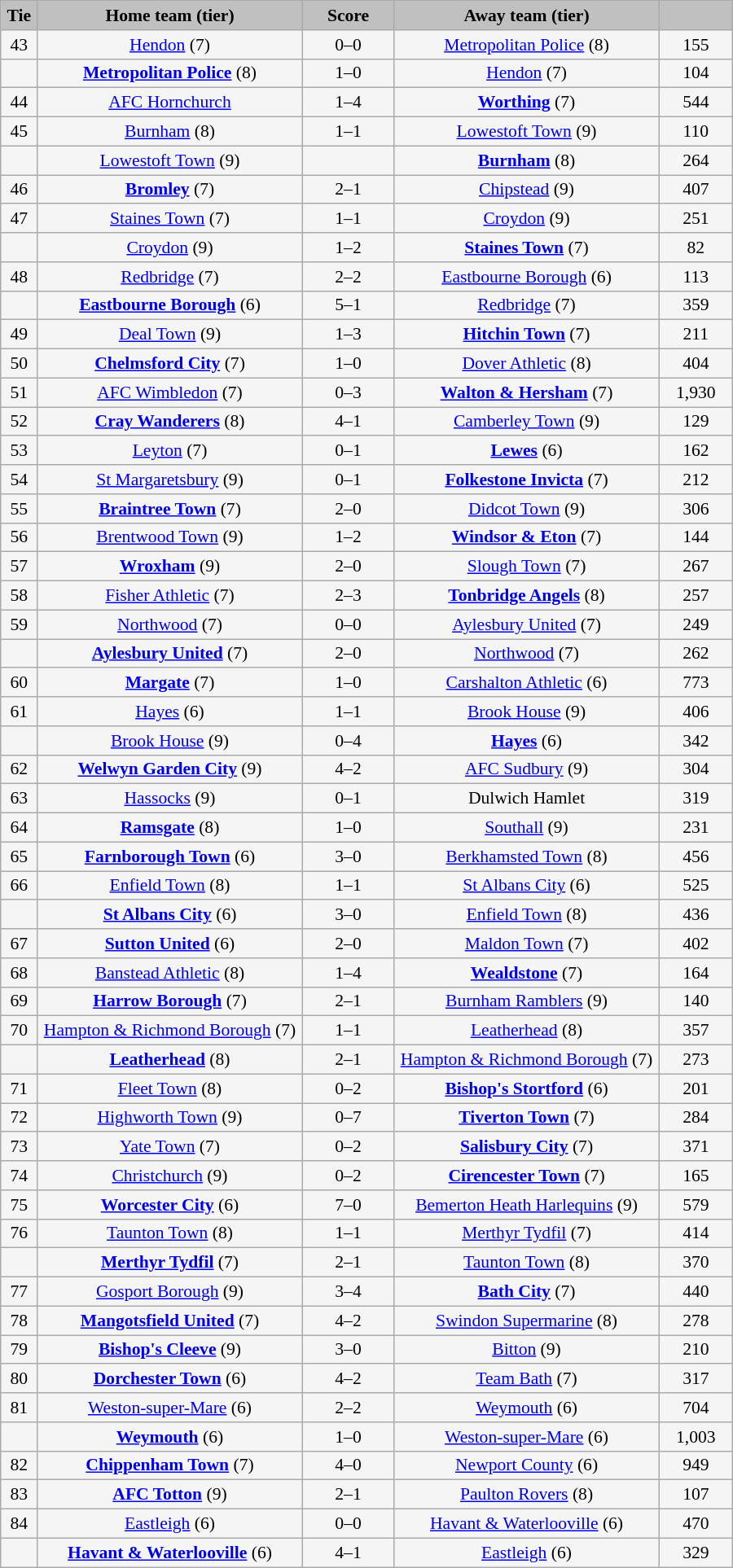<table class="wikitable" style="width: 600px; background:WhiteSmoke; text-align:center; font-size:90%">
<tr>
<td scope="col" style="width:  5.00%; background:silver;"><strong>Tie</strong></td>
<td scope="col" style="width: 36.25%; background:silver;"><strong>Home team (tier)</strong></td>
<td scope="col" style="width: 12.50%; background:silver;"><strong>Score</strong></td>
<td scope="col" style="width: 36.25%; background:silver;"><strong>Away team (tier)</strong></td>
<td scope="col" style="width: 10.00%; background:silver;"><strong></strong></td>
</tr>
<tr>
<td>43</td>
<td><a href='#'>Hendon</a> (7)</td>
<td>0–0</td>
<td><a href='#'>Metropolitan Police</a> (8)</td>
<td>155</td>
</tr>
<tr>
<td><em></em></td>
<td><strong><a href='#'>Metropolitan Police</a></strong> (8)</td>
<td>1–0</td>
<td><a href='#'>Hendon</a> (7)</td>
<td>104</td>
</tr>
<tr>
<td>44</td>
<td><a href='#'>AFC Hornchurch</a></td>
<td>1–4</td>
<td><strong><a href='#'>Worthing</a></strong> (7)</td>
<td>544</td>
</tr>
<tr>
<td>45</td>
<td><a href='#'>Burnham</a> (8)</td>
<td>1–1</td>
<td><a href='#'>Lowestoft Town</a> (9)</td>
<td>110</td>
</tr>
<tr>
<td><em></em></td>
<td><a href='#'>Lowestoft Town</a> (9)</td>
<td></td>
<td><strong><a href='#'>Burnham</a></strong> (8)</td>
<td>264</td>
</tr>
<tr>
<td>46</td>
<td><strong><a href='#'>Bromley</a></strong> (7)</td>
<td>2–1</td>
<td><a href='#'>Chipstead</a> (9)</td>
<td>407</td>
</tr>
<tr>
<td>47</td>
<td><a href='#'>Staines Town</a> (7)</td>
<td>1–1</td>
<td><a href='#'>Croydon</a> (9)</td>
<td>251</td>
</tr>
<tr>
<td><em></em></td>
<td><a href='#'>Croydon</a> (9)</td>
<td>1–2</td>
<td><strong><a href='#'>Staines Town</a></strong> (7)</td>
<td>82</td>
</tr>
<tr>
<td>48</td>
<td><a href='#'>Redbridge</a> (7)</td>
<td>2–2</td>
<td><a href='#'>Eastbourne Borough</a> (6)</td>
<td>113</td>
</tr>
<tr>
<td><em></em></td>
<td><strong><a href='#'>Eastbourne Borough</a></strong> (6)</td>
<td>5–1</td>
<td><a href='#'>Redbridge</a> (7)</td>
<td>359</td>
</tr>
<tr>
<td>49</td>
<td><a href='#'>Deal Town</a> (9)</td>
<td>1–3</td>
<td><strong><a href='#'>Hitchin Town</a></strong> (7)</td>
<td>211</td>
</tr>
<tr>
<td>50</td>
<td><strong><a href='#'>Chelmsford City</a></strong> (7)</td>
<td>1–0</td>
<td><a href='#'>Dover Athletic</a> (8)</td>
<td>404</td>
</tr>
<tr>
<td>51</td>
<td><a href='#'>AFC Wimbledon</a> (7)</td>
<td>0–3</td>
<td><strong><a href='#'>Walton & Hersham</a></strong> (7)</td>
<td>1,930</td>
</tr>
<tr>
<td>52</td>
<td><strong><a href='#'>Cray Wanderers</a></strong> (8)</td>
<td>4–1</td>
<td><a href='#'>Camberley Town</a> (9)</td>
<td>129</td>
</tr>
<tr>
<td>53</td>
<td><a href='#'>Leyton</a> (7)</td>
<td>0–1</td>
<td><strong><a href='#'>Lewes</a></strong> (6)</td>
<td>162</td>
</tr>
<tr>
<td>54</td>
<td><a href='#'>St Margaretsbury</a> (9)</td>
<td>0–1</td>
<td><strong><a href='#'>Folkestone Invicta</a></strong> (7)</td>
<td>212</td>
</tr>
<tr>
<td>55</td>
<td><strong><a href='#'>Braintree Town</a></strong> (7)</td>
<td>2–0</td>
<td><a href='#'>Didcot Town</a> (9)</td>
<td>306</td>
</tr>
<tr>
<td>56</td>
<td><a href='#'>Brentwood Town</a> (9)</td>
<td>1–2</td>
<td><strong><a href='#'>Windsor & Eton</a></strong> (7)</td>
<td>144</td>
</tr>
<tr>
<td>57</td>
<td><strong><a href='#'>Wroxham</a></strong> (9)</td>
<td>2–0</td>
<td><a href='#'>Slough Town</a> (7)</td>
<td>267</td>
</tr>
<tr>
<td>58</td>
<td><a href='#'>Fisher Athletic</a> (7)</td>
<td>2–3</td>
<td><strong><a href='#'>Tonbridge Angels</a></strong> (8)</td>
<td>257</td>
</tr>
<tr>
<td>59</td>
<td><a href='#'>Northwood</a> (7)</td>
<td>0–0</td>
<td><a href='#'>Aylesbury United</a> (7)</td>
<td>249</td>
</tr>
<tr>
<td><em></em></td>
<td><strong><a href='#'>Aylesbury United</a></strong> (7)</td>
<td>2–0</td>
<td><a href='#'>Northwood</a> (7)</td>
<td>262</td>
</tr>
<tr>
<td>60</td>
<td><strong><a href='#'>Margate</a></strong> (7)</td>
<td>1–0</td>
<td><a href='#'>Carshalton Athletic</a> (6)</td>
<td>773</td>
</tr>
<tr>
<td>61</td>
<td><a href='#'>Hayes</a> (6)</td>
<td>1–1</td>
<td><a href='#'>Brook House</a> (9)</td>
<td>406</td>
</tr>
<tr>
<td><em></em></td>
<td><a href='#'>Brook House</a> (9)</td>
<td>0–4</td>
<td><strong><a href='#'>Hayes</a></strong> (6)</td>
<td>342</td>
</tr>
<tr>
<td>62</td>
<td><strong><a href='#'>Welwyn Garden City</a></strong> (9)</td>
<td>4–2</td>
<td><a href='#'>AFC Sudbury</a> (9)</td>
<td>304</td>
</tr>
<tr>
<td>63</td>
<td><a href='#'>Hassocks</a> (9)</td>
<td>0–1</td>
<td>Dulwich Hamlet</td>
<td>319</td>
</tr>
<tr>
<td>64</td>
<td><strong><a href='#'>Ramsgate</a></strong> (8)</td>
<td>1–0</td>
<td><a href='#'>Southall</a> (9)</td>
<td>231</td>
</tr>
<tr>
<td>65</td>
<td><strong><a href='#'>Farnborough Town</a></strong> (6)</td>
<td>3–0</td>
<td><a href='#'>Berkhamsted Town</a> (8)</td>
<td>456</td>
</tr>
<tr>
<td>66</td>
<td><a href='#'>Enfield Town</a> (8)</td>
<td>1–1</td>
<td><a href='#'>St Albans City</a> (6)</td>
<td>525</td>
</tr>
<tr>
<td><em></em></td>
<td><strong><a href='#'>St Albans City</a></strong> (6)</td>
<td>3–0</td>
<td><a href='#'>Enfield Town</a> (8)</td>
<td>436</td>
</tr>
<tr>
<td>67</td>
<td><strong><a href='#'>Sutton United</a></strong> (6)</td>
<td>2–0</td>
<td><a href='#'>Maldon Town</a> (7)</td>
<td>402</td>
</tr>
<tr>
<td>68</td>
<td><a href='#'>Banstead Athletic</a> (8)</td>
<td>1–4</td>
<td><strong><a href='#'>Wealdstone</a></strong> (7)</td>
<td>164</td>
</tr>
<tr>
<td>69</td>
<td><strong><a href='#'>Harrow Borough</a></strong> (7)</td>
<td>2–1</td>
<td><a href='#'>Burnham Ramblers</a> (9)</td>
<td>140</td>
</tr>
<tr>
<td>70</td>
<td><a href='#'>Hampton & Richmond Borough</a> (7)</td>
<td>1–1</td>
<td><a href='#'>Leatherhead</a> (8)</td>
<td>357</td>
</tr>
<tr>
<td><em></em></td>
<td><strong><a href='#'>Leatherhead</a></strong> (8)</td>
<td>2–1</td>
<td><a href='#'>Hampton & Richmond Borough</a> (7)</td>
<td>273</td>
</tr>
<tr>
<td>71</td>
<td><a href='#'>Fleet Town</a> (8)</td>
<td>0–2</td>
<td><strong><a href='#'>Bishop's Stortford</a></strong> (6)</td>
<td>201</td>
</tr>
<tr>
<td>72</td>
<td><a href='#'>Highworth Town</a> (9)</td>
<td>0–7</td>
<td><strong><a href='#'>Tiverton Town</a></strong> (7)</td>
<td>284</td>
</tr>
<tr>
<td>73</td>
<td><a href='#'>Yate Town</a> (7)</td>
<td>0–2</td>
<td><strong><a href='#'>Salisbury City</a></strong> (7)</td>
<td>371</td>
</tr>
<tr>
<td>74</td>
<td><a href='#'>Christchurch</a> (9)</td>
<td>0–2</td>
<td><strong><a href='#'>Cirencester Town</a></strong> (7)</td>
<td>165</td>
</tr>
<tr>
<td>75</td>
<td><strong><a href='#'>Worcester City</a></strong> (6)</td>
<td>7–0</td>
<td><a href='#'>Bemerton Heath Harlequins</a> (9)</td>
<td>579</td>
</tr>
<tr>
<td>76</td>
<td><a href='#'>Taunton Town</a> (8)</td>
<td>1–1</td>
<td><a href='#'>Merthyr Tydfil</a> (7)</td>
<td>414</td>
</tr>
<tr>
<td><em></em></td>
<td><strong><a href='#'>Merthyr Tydfil</a></strong> (7)</td>
<td>2–1</td>
<td><a href='#'>Taunton Town</a> (8)</td>
<td>370</td>
</tr>
<tr>
<td>77</td>
<td><a href='#'>Gosport Borough</a> (9)</td>
<td>3–4</td>
<td><strong><a href='#'>Bath City</a></strong> (7)</td>
<td>440</td>
</tr>
<tr>
<td>78</td>
<td><strong><a href='#'>Mangotsfield United</a></strong> (7)</td>
<td>4–2</td>
<td><a href='#'>Swindon Supermarine</a> (8)</td>
<td>278</td>
</tr>
<tr>
<td>79</td>
<td><strong><a href='#'>Bishop's Cleeve</a></strong> (9)</td>
<td>3–0</td>
<td><a href='#'>Bitton</a> (9)</td>
<td>210</td>
</tr>
<tr>
<td>80</td>
<td><strong><a href='#'>Dorchester Town</a></strong> (6)</td>
<td>4–2</td>
<td><a href='#'>Team Bath</a> (7)</td>
<td>317</td>
</tr>
<tr>
<td>81</td>
<td><a href='#'>Weston-super-Mare</a> (6)</td>
<td>2–2</td>
<td><a href='#'>Weymouth</a> (6)</td>
<td>704</td>
</tr>
<tr>
<td><em></em></td>
<td><strong><a href='#'>Weymouth</a></strong> (6)</td>
<td>1–0</td>
<td><a href='#'>Weston-super-Mare</a> (6)</td>
<td>1,003</td>
</tr>
<tr>
<td>82</td>
<td><strong><a href='#'>Chippenham Town</a></strong> (7)</td>
<td>4–0</td>
<td><a href='#'>Newport County</a> (6)</td>
<td>949</td>
</tr>
<tr>
<td>83</td>
<td><strong><a href='#'>AFC Totton</a></strong> (9)</td>
<td>2–1</td>
<td><a href='#'>Paulton Rovers</a> (8)</td>
<td>107</td>
</tr>
<tr>
<td>84</td>
<td><a href='#'>Eastleigh</a> (6)</td>
<td>0–0</td>
<td><a href='#'>Havant & Waterlooville</a> (6)</td>
<td>470</td>
</tr>
<tr>
<td><em></em></td>
<td><strong><a href='#'>Havant & Waterlooville</a></strong> (6)</td>
<td>4–1</td>
<td><a href='#'>Eastleigh</a> (6)</td>
<td>329</td>
</tr>
</table>
